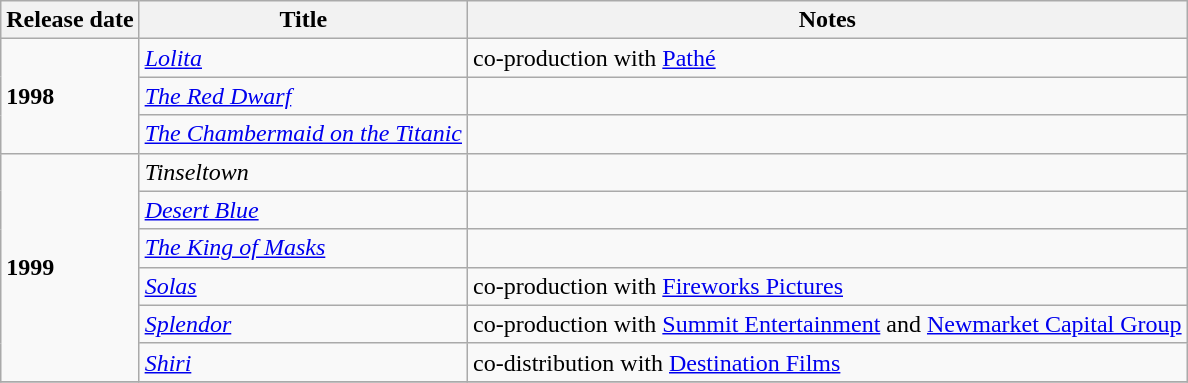<table class="wikitable">
<tr>
<th>Release date</th>
<th>Title</th>
<th>Notes</th>
</tr>
<tr>
<td rowspan="3"><strong>1998</strong></td>
<td><em><a href='#'>Lolita</a></em></td>
<td>co-production with <a href='#'>Pathé</a></td>
</tr>
<tr>
<td><em><a href='#'>The Red Dwarf</a></em></td>
<td></td>
</tr>
<tr>
<td><em><a href='#'>The Chambermaid on the Titanic</a></em></td>
<td></td>
</tr>
<tr>
<td rowspan="6"><strong>1999</strong></td>
<td><em>Tinseltown</em></td>
<td></td>
</tr>
<tr>
<td><em><a href='#'>Desert Blue</a></em></td>
<td></td>
</tr>
<tr>
<td><em><a href='#'>The King of Masks</a></em></td>
<td></td>
</tr>
<tr>
<td><em><a href='#'>Solas</a></em></td>
<td>co-production with <a href='#'>Fireworks Pictures</a></td>
</tr>
<tr>
<td><em><a href='#'>Splendor</a></em></td>
<td>co-production with <a href='#'>Summit Entertainment</a> and <a href='#'>Newmarket Capital Group</a></td>
</tr>
<tr>
<td><em><a href='#'>Shiri</a></em></td>
<td>co-distribution with <a href='#'>Destination Films</a></td>
</tr>
<tr>
</tr>
</table>
